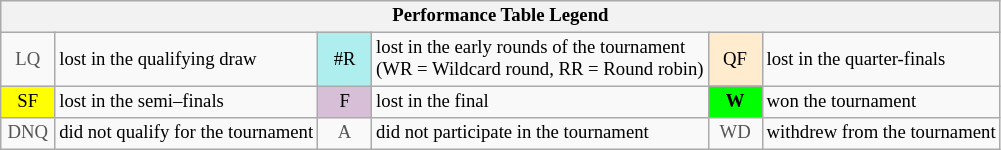<table class="wikitable" style="font-size:78%;">
<tr bgcolor="#efefef">
<th colspan="6">Performance Table Legend</th>
</tr>
<tr>
<td align="center" style="color:#555555;" width="30">LQ</td>
<td>lost in the qualifying draw</td>
<td align="center" style="background:#afeeee;">#R</td>
<td>lost in the early rounds of the tournament<br>(WR = Wildcard round, RR = Round robin)</td>
<td align="center" style="background:#ffebcd;">QF</td>
<td>lost in the quarter-finals</td>
</tr>
<tr>
<td align="center" style="background:yellow;">SF</td>
<td>lost in the semi–finals</td>
<td align="center" style="background:#D8BFD8;">F</td>
<td>lost in the final</td>
<td align="center" style="background:#00ff00;"><strong>W</strong></td>
<td>won the tournament</td>
</tr>
<tr>
<td align="center" style="color:#555555;" width="30">DNQ</td>
<td>did not qualify for the tournament</td>
<td align="center" style="color:#555555;" width="30">A</td>
<td>did not participate in the tournament</td>
<td align="center" style="color:#555555;" width="30">WD</td>
<td>withdrew from the tournament</td>
</tr>
</table>
